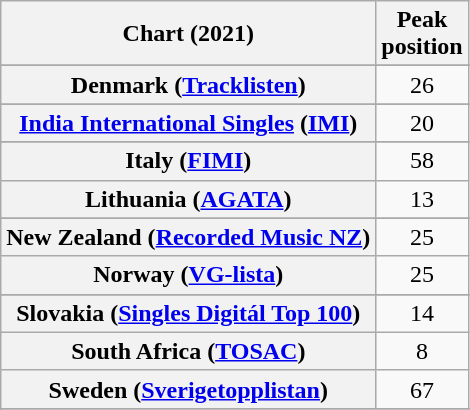<table class="wikitable sortable plainrowheaders" style="text-align:center">
<tr>
<th scope="col">Chart (2021)</th>
<th scope="col">Peak<br>position</th>
</tr>
<tr>
</tr>
<tr>
</tr>
<tr>
</tr>
<tr>
</tr>
<tr>
<th scope="row">Denmark (<a href='#'>Tracklisten</a>)</th>
<td>26</td>
</tr>
<tr>
</tr>
<tr>
</tr>
<tr>
</tr>
<tr>
<th scope="row"><a href='#'>India International Singles</a> (<a href='#'>IMI</a>)</th>
<td>20</td>
</tr>
<tr>
</tr>
<tr>
<th scope="row">Italy (<a href='#'>FIMI</a>)</th>
<td>58</td>
</tr>
<tr>
<th scope="row">Lithuania (<a href='#'>AGATA</a>)</th>
<td>13</td>
</tr>
<tr>
</tr>
<tr>
<th scope="row">New Zealand (<a href='#'>Recorded Music NZ</a>)</th>
<td>25</td>
</tr>
<tr>
<th scope="row">Norway (<a href='#'>VG-lista</a>)</th>
<td>25</td>
</tr>
<tr>
</tr>
<tr>
<th scope="row">Slovakia (<a href='#'>Singles Digitál Top 100</a>)</th>
<td>14</td>
</tr>
<tr>
<th scope="row">South Africa (<a href='#'>TOSAC</a>)</th>
<td>8</td>
</tr>
<tr>
<th scope="row">Sweden (<a href='#'>Sverigetopplistan</a>)</th>
<td>67</td>
</tr>
<tr>
</tr>
<tr>
</tr>
<tr>
</tr>
<tr>
</tr>
<tr>
</tr>
</table>
